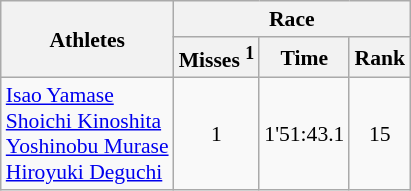<table class="wikitable" border="1" style="font-size:90%">
<tr>
<th rowspan=2>Athletes</th>
<th colspan=3>Race</th>
</tr>
<tr>
<th>Misses <sup>1</sup></th>
<th>Time</th>
<th>Rank</th>
</tr>
<tr>
<td><a href='#'>Isao Yamase</a><br><a href='#'>Shoichi Kinoshita</a><br><a href='#'>Yoshinobu Murase</a><br><a href='#'>Hiroyuki Deguchi</a></td>
<td align=center>1</td>
<td align=center>1'51:43.1</td>
<td align=center>15</td>
</tr>
</table>
